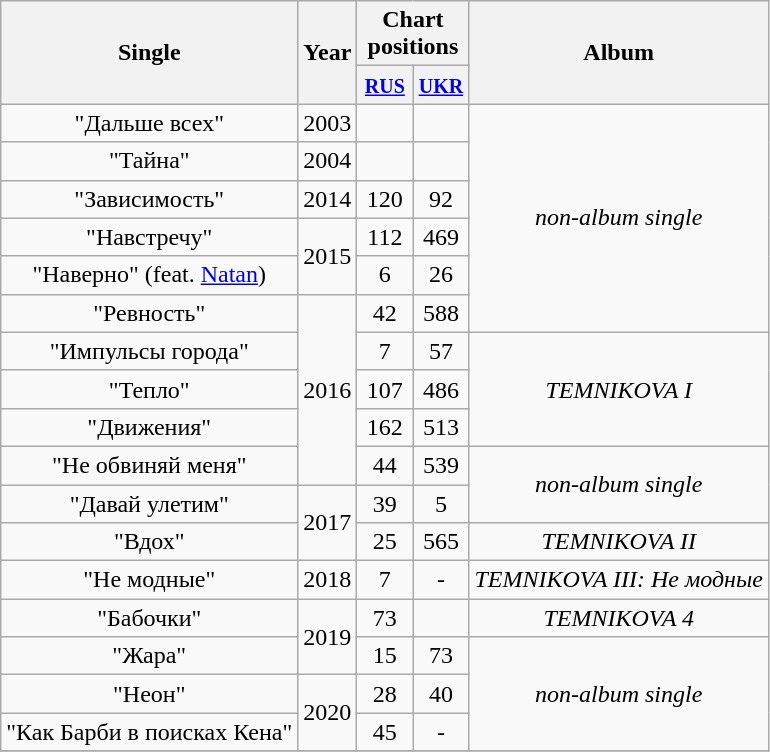<table class="wikitable plainrowheaders" style="text-align: center;">
<tr>
<th rowspan="2">Single</th>
<th rowspan="2">Year</th>
<th colspan="2">Chart positions</th>
<th rowspan="2">Album</th>
</tr>
<tr>
<th style="width:30px;"><small> <a href='#'>RUS</a> </small></th>
<th style="width:30px;"><small> <a href='#'>UKR</a> </small></th>
</tr>
<tr>
<td>"Дальше всех"</td>
<td>2003</td>
<td></td>
<td></td>
<td rowspan="6"><em>non-album single</em></td>
</tr>
<tr>
<td>"Тайна"</td>
<td>2004</td>
<td></td>
<td></td>
</tr>
<tr>
<td scope="row">"Зависимость"</td>
<td rowspan="1">2014</td>
<td>120</td>
<td>92</td>
</tr>
<tr>
<td scope="row">"Навстречу"</td>
<td rowspan="2">2015</td>
<td>112</td>
<td>469</td>
</tr>
<tr>
<td scope="row">"Наверно" (feat. <a href='#'>Natan</a>)</td>
<td>6</td>
<td>26</td>
</tr>
<tr>
<td scope="row">"Ревность"</td>
<td rowspan="5">2016</td>
<td>42</td>
<td>588</td>
</tr>
<tr>
<td scope="row">"Импульсы города"</td>
<td>7</td>
<td>57</td>
<td rowspan="3"><em>TEMNIKOVA I</em></td>
</tr>
<tr>
<td scope="row">"Тепло"</td>
<td>107</td>
<td>486</td>
</tr>
<tr>
<td scope="row">"Движения"</td>
<td>162</td>
<td>513</td>
</tr>
<tr>
<td scope="row">"Не обвиняй меня"</td>
<td>44</td>
<td>539</td>
<td rowspan="2"><em>non-album single</em></td>
</tr>
<tr>
<td scope="row">"Давай улетим"</td>
<td rowspan="2">2017</td>
<td>39</td>
<td>5</td>
</tr>
<tr>
<td scope="row">"Вдох"</td>
<td>25</td>
<td>565</td>
<td rowspan="1"><em>TEMNIKOVA II</em></td>
</tr>
<tr>
<td scope="row">"Не модные"</td>
<td rowspan="1">2018</td>
<td>7</td>
<td>-</td>
<td rowspan="1"><em>TEMNIKOVA III: Не модные</em></td>
</tr>
<tr>
<td scope="row">"Бабочки"</td>
<td rowspan="2">2019</td>
<td>73</td>
<td></td>
<td rowspan="1"><em>TEMNIKOVA 4</em></td>
</tr>
<tr>
<td>"Жара"</td>
<td>15</td>
<td>73</td>
<td rowspan="3"><em>non-album single</em></td>
</tr>
<tr>
<td>"Неон"</td>
<td rowspan="2">2020</td>
<td>28</td>
<td>40</td>
</tr>
<tr>
<td>"Как Барби в поисках Кена"</td>
<td>45</td>
<td>-</td>
</tr>
<tr>
</tr>
</table>
